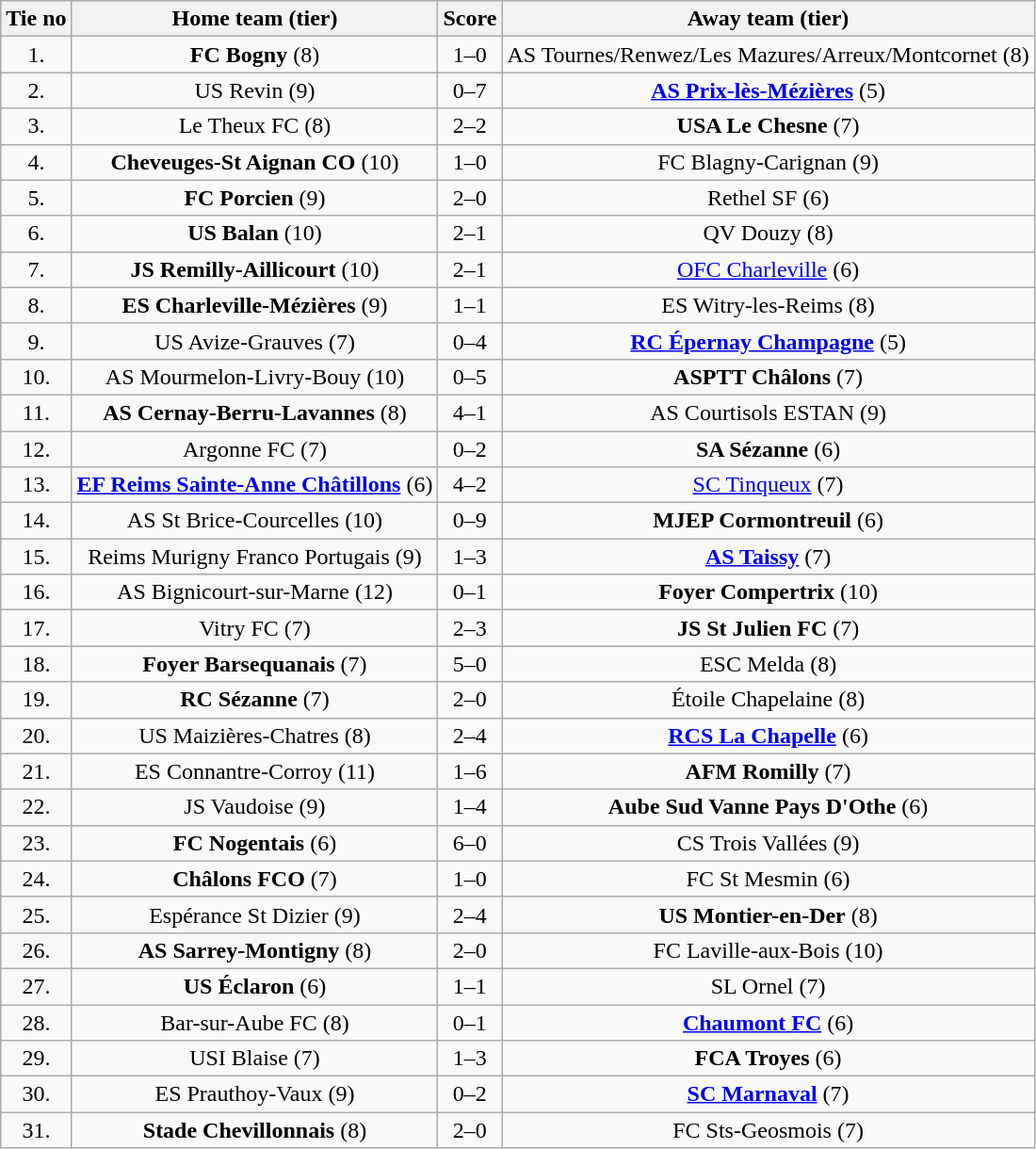<table class="wikitable" style="text-align: center">
<tr>
<th>Tie no</th>
<th>Home team (tier)</th>
<th>Score</th>
<th>Away team (tier)</th>
</tr>
<tr>
<td>1.</td>
<td><strong>FC Bogny</strong> (8)</td>
<td>1–0</td>
<td>AS Tournes/Renwez/Les Mazures/Arreux/Montcornet (8)</td>
</tr>
<tr>
<td>2.</td>
<td>US Revin (9)</td>
<td>0–7</td>
<td><strong><a href='#'>AS Prix-lès-Mézières</a></strong> (5)</td>
</tr>
<tr>
<td>3.</td>
<td>Le Theux FC (8)</td>
<td>2–2 </td>
<td><strong>USA Le Chesne</strong> (7)</td>
</tr>
<tr>
<td>4.</td>
<td><strong>Cheveuges-St Aignan CO</strong> (10)</td>
<td>1–0</td>
<td>FC Blagny-Carignan (9)</td>
</tr>
<tr>
<td>5.</td>
<td><strong>FC Porcien</strong> (9)</td>
<td>2–0 </td>
<td>Rethel SF (6)</td>
</tr>
<tr>
<td>6.</td>
<td><strong>US Balan</strong> (10)</td>
<td>2–1</td>
<td>QV Douzy (8)</td>
</tr>
<tr>
<td>7.</td>
<td><strong>JS Remilly-Aillicourt</strong> (10)</td>
<td>2–1</td>
<td><a href='#'>OFC Charleville</a> (6)</td>
</tr>
<tr>
<td>8.</td>
<td><strong>ES Charleville-Mézières</strong> (9)</td>
<td>1–1 </td>
<td>ES Witry-les-Reims (8)</td>
</tr>
<tr>
<td>9.</td>
<td>US Avize-Grauves (7)</td>
<td>0–4</td>
<td><strong><a href='#'>RC Épernay Champagne</a></strong> (5)</td>
</tr>
<tr>
<td>10.</td>
<td>AS Mourmelon-Livry-Bouy (10)</td>
<td>0–5</td>
<td><strong>ASPTT Châlons</strong> (7)</td>
</tr>
<tr>
<td>11.</td>
<td><strong>AS Cernay-Berru-Lavannes</strong> (8)</td>
<td>4–1</td>
<td>AS Courtisols ESTAN (9)</td>
</tr>
<tr>
<td>12.</td>
<td>Argonne FC (7)</td>
<td>0–2</td>
<td><strong>SA Sézanne</strong> (6)</td>
</tr>
<tr>
<td>13.</td>
<td><strong><a href='#'>EF Reims Sainte-Anne Châtillons</a></strong> (6)</td>
<td>4–2</td>
<td><a href='#'>SC Tinqueux</a> (7)</td>
</tr>
<tr>
<td>14.</td>
<td>AS St Brice-Courcelles (10)</td>
<td>0–9</td>
<td><strong>MJEP Cormontreuil</strong> (6)</td>
</tr>
<tr>
<td>15.</td>
<td>Reims Murigny Franco Portugais (9)</td>
<td>1–3</td>
<td><strong><a href='#'>AS Taissy</a></strong> (7)</td>
</tr>
<tr>
<td>16.</td>
<td>AS Bignicourt-sur-Marne (12)</td>
<td>0–1</td>
<td><strong>Foyer Compertrix</strong> (10)</td>
</tr>
<tr>
<td>17.</td>
<td>Vitry FC (7)</td>
<td>2–3</td>
<td><strong>JS St Julien FC</strong> (7)</td>
</tr>
<tr>
<td>18.</td>
<td><strong>Foyer Barsequanais</strong> (7)</td>
<td>5–0</td>
<td>ESC Melda (8)</td>
</tr>
<tr>
<td>19.</td>
<td><strong>RC Sézanne</strong> (7)</td>
<td>2–0</td>
<td>Étoile Chapelaine (8)</td>
</tr>
<tr>
<td>20.</td>
<td>US Maizières-Chatres (8)</td>
<td>2–4</td>
<td><strong><a href='#'>RCS La Chapelle</a></strong> (6)</td>
</tr>
<tr>
<td>21.</td>
<td>ES Connantre-Corroy (11)</td>
<td>1–6</td>
<td><strong>AFM Romilly</strong> (7)</td>
</tr>
<tr>
<td>22.</td>
<td>JS Vaudoise (9)</td>
<td>1–4</td>
<td><strong>Aube Sud Vanne Pays D'Othe</strong> (6)</td>
</tr>
<tr>
<td>23.</td>
<td><strong>FC Nogentais</strong> (6)</td>
<td>6–0</td>
<td>CS Trois Vallées (9)</td>
</tr>
<tr>
<td>24.</td>
<td><strong>Châlons FCO</strong> (7)</td>
<td>1–0</td>
<td>FC St Mesmin (6)</td>
</tr>
<tr>
<td>25.</td>
<td>Espérance St Dizier (9)</td>
<td>2–4 </td>
<td><strong>US Montier-en-Der</strong> (8)</td>
</tr>
<tr>
<td>26.</td>
<td><strong>AS Sarrey-Montigny</strong> (8)</td>
<td>2–0</td>
<td>FC Laville-aux-Bois (10)</td>
</tr>
<tr>
<td>27.</td>
<td><strong>US Éclaron</strong> (6)</td>
<td>1–1 </td>
<td>SL Ornel (7)</td>
</tr>
<tr>
<td>28.</td>
<td>Bar-sur-Aube FC (8)</td>
<td>0–1</td>
<td><strong><a href='#'>Chaumont FC</a></strong> (6)</td>
</tr>
<tr>
<td>29.</td>
<td>USI Blaise (7)</td>
<td>1–3</td>
<td><strong>FCA Troyes</strong> (6)</td>
</tr>
<tr>
<td>30.</td>
<td>ES Prauthoy-Vaux (9)</td>
<td>0–2 </td>
<td><strong><a href='#'>SC Marnaval</a></strong> (7)</td>
</tr>
<tr>
<td>31.</td>
<td><strong>Stade Chevillonnais</strong> (8)</td>
<td>2–0</td>
<td>FC Sts-Geosmois (7)</td>
</tr>
</table>
